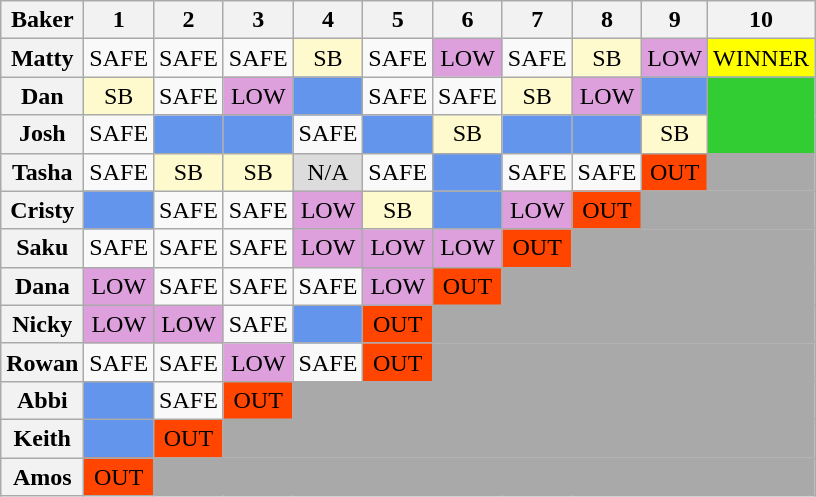<table class="wikitable" style="text-align:center">
<tr>
<th scope="col">Baker</th>
<th scope="col">1</th>
<th scope="col">2</th>
<th scope="col">3</th>
<th scope="col">4</th>
<th scope="col">5</th>
<th scope="col">6</th>
<th scope="col">7</th>
<th scope="col">8</th>
<th scope="col">9</th>
<th scope="col">10</th>
</tr>
<tr>
<th scope="row">Matty</th>
<td>SAFE</td>
<td>SAFE</td>
<td>SAFE</td>
<td style="background:lemonchiffon;">SB</td>
<td>SAFE</td>
<td style="background:plum;">LOW</td>
<td>SAFE</td>
<td style="background:lemonchiffon;">SB</td>
<td style="background:plum;">LOW</td>
<td style="background:Yellow;">WINNER</td>
</tr>
<tr>
<th scope="row">Dan</th>
<td style="background:lemonchiffon;">SB</td>
<td>SAFE</td>
<td style="background:plum;">LOW</td>
<td style="background:Cornflowerblue"></td>
<td>SAFE</td>
<td>SAFE</td>
<td style="background:lemonchiffon;">SB</td>
<td style="background:plum;">LOW</td>
<td style="background:Cornflowerblue"></td>
<td rowspan="2" style="background:limegreen;"></td>
</tr>
<tr>
<th scope="row">Josh</th>
<td>SAFE</td>
<td style="background:Cornflowerblue"></td>
<td style="background:Cornflowerblue"></td>
<td>SAFE</td>
<td style="background:Cornflowerblue"></td>
<td style="background:lemonchiffon;">SB</td>
<td style="background:Cornflowerblue"></td>
<td style="background:Cornflowerblue"></td>
<td style="background:lemonchiffon;">SB</td>
</tr>
<tr>
<th scope="row">Tasha</th>
<td>SAFE</td>
<td style="background:lemonchiffon;">SB</td>
<td style="background:lemonchiffon;">SB</td>
<td style="background:Gainsboro;">N/A</td>
<td>SAFE</td>
<td style="background:Cornflowerblue"></td>
<td>SAFE</td>
<td>SAFE</td>
<td style="background:orangered">OUT</td>
<td colspan="1" style="background:darkgrey"></td>
</tr>
<tr>
<th scope="row">Cristy</th>
<td style="background:Cornflowerblue"></td>
<td>SAFE</td>
<td>SAFE</td>
<td style="background:plum;">LOW</td>
<td style="background:lemonchiffon;">SB</td>
<td style="background:Cornflowerblue"></td>
<td style="background:plum;">LOW</td>
<td style="background:orangered">OUT</td>
<td colspan="2" style="background:darkgrey"></td>
</tr>
<tr>
<th scope="row">Saku</th>
<td>SAFE</td>
<td>SAFE</td>
<td>SAFE</td>
<td style="background:plum;">LOW</td>
<td style="background:plum;">LOW</td>
<td style="background:plum;">LOW</td>
<td style="background:orangered">OUT</td>
<td colspan="3"  style="background:darkgrey"></td>
</tr>
<tr>
<th scope="row">Dana</th>
<td style="background:plum;">LOW</td>
<td>SAFE</td>
<td>SAFE</td>
<td>SAFE</td>
<td style="background:plum;">LOW</td>
<td style="background:orangered">OUT</td>
<td colspan="4" style="background:darkgrey"></td>
</tr>
<tr>
<th scope="row">Nicky</th>
<td style="background:plum;">LOW</td>
<td style="background:plum;">LOW</td>
<td>SAFE</td>
<td style="background:Cornflowerblue"></td>
<td style="background:orangered">OUT</td>
<td colspan="5" style="background:darkgrey"></td>
</tr>
<tr>
<th scope="row">Rowan</th>
<td>SAFE</td>
<td>SAFE</td>
<td style="background:plum;">LOW</td>
<td>SAFE</td>
<td style="background:orangered">OUT</td>
<td colspan="5" style="background:darkgrey"></td>
</tr>
<tr>
<th scope="row">Abbi</th>
<td style="background:Cornflowerblue"></td>
<td>SAFE</td>
<td style="background:orangered">OUT</td>
<td colspan="7" style="background:darkgrey"></td>
</tr>
<tr>
<th scope="row">Keith</th>
<td style="background:Cornflowerblue"></td>
<td style="background:orangered">OUT</td>
<td colspan="8" style="background:darkgrey"></td>
</tr>
<tr>
<th scope="row">Amos</th>
<td style="background:orangered">OUT</td>
<td colspan="9" style="background:darkgrey"></td>
</tr>
</table>
